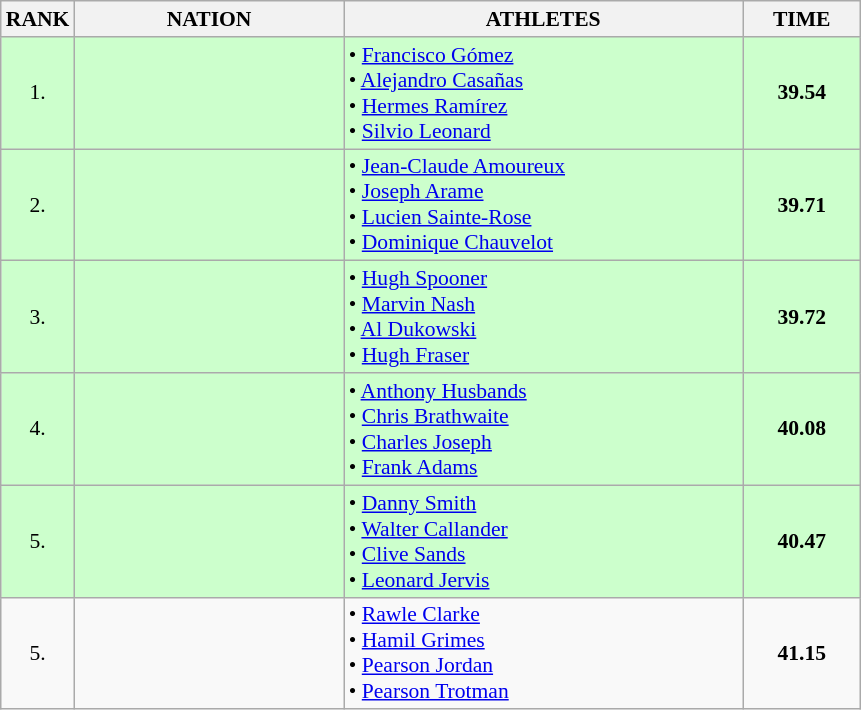<table class="wikitable" style="border-collapse: collapse; font-size: 90%;">
<tr>
<th>RANK</th>
<th style="width: 12em">NATION</th>
<th style="width: 18em">ATHLETES</th>
<th style="width: 5em">TIME</th>
</tr>
<tr style="background:#ccffcc;">
<td align="center">1.</td>
<td align="center"></td>
<td>• <a href='#'>Francisco Gómez</a><br>• <a href='#'>Alejandro Casañas</a><br>• <a href='#'>Hermes Ramírez</a><br>• <a href='#'>Silvio Leonard</a></td>
<td align="center"><strong>39.54</strong></td>
</tr>
<tr style="background:#ccffcc;">
<td align="center">2.</td>
<td align="center"></td>
<td>• <a href='#'>Jean-Claude Amoureux</a><br>• <a href='#'>Joseph Arame</a><br>• <a href='#'>Lucien Sainte-Rose</a><br>• <a href='#'>Dominique Chauvelot</a></td>
<td align="center"><strong>39.71</strong></td>
</tr>
<tr style="background:#ccffcc;">
<td align="center">3.</td>
<td align="center"></td>
<td>• <a href='#'>Hugh Spooner</a><br>• <a href='#'>Marvin Nash</a><br>• <a href='#'>Al Dukowski</a><br>• <a href='#'>Hugh Fraser</a></td>
<td align="center"><strong>39.72</strong></td>
</tr>
<tr style="background:#ccffcc;">
<td align="center">4.</td>
<td align="center"></td>
<td>• <a href='#'>Anthony Husbands</a><br>• <a href='#'>Chris Brathwaite</a><br>• <a href='#'>Charles Joseph</a><br>• <a href='#'>Frank Adams</a></td>
<td align="center"><strong>40.08</strong></td>
</tr>
<tr style="background:#ccffcc;">
<td align="center">5.</td>
<td align="center"></td>
<td>• <a href='#'>Danny Smith</a><br>• <a href='#'>Walter Callander</a><br>• <a href='#'>Clive Sands</a><br>• <a href='#'>Leonard Jervis</a></td>
<td align="center"><strong>40.47</strong></td>
</tr>
<tr>
<td align="center">5.</td>
<td align="center"></td>
<td>• <a href='#'>Rawle Clarke</a><br>• <a href='#'>Hamil Grimes</a><br>• <a href='#'>Pearson Jordan</a><br>• <a href='#'>Pearson Trotman</a></td>
<td align="center"><strong>41.15</strong></td>
</tr>
</table>
